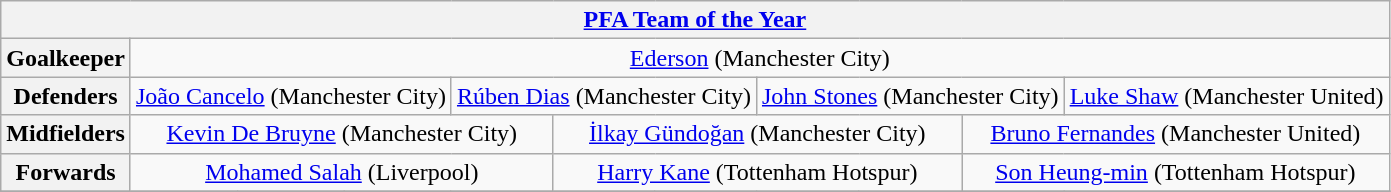<table class="wikitable" style="text-align:center">
<tr>
<th colspan="13"><a href='#'>PFA Team of the Year</a></th>
</tr>
<tr>
<th>Goalkeeper</th>
<td colspan="12"> <a href='#'>Ederson</a> (Manchester City)</td>
</tr>
<tr>
<th>Defenders</th>
<td colspan="3"> <a href='#'>João Cancelo</a> (Manchester City)</td>
<td colspan="3"> <a href='#'>Rúben Dias</a> (Manchester City)</td>
<td colspan="3"> <a href='#'>John Stones</a> (Manchester City)</td>
<td colspan="3"> <a href='#'>Luke Shaw</a> (Manchester United)</td>
</tr>
<tr>
<th>Midfielders</th>
<td colspan="4"> <a href='#'>Kevin De Bruyne</a> (Manchester City)</td>
<td colspan="4"> <a href='#'>İlkay Gündoğan</a> (Manchester City)</td>
<td colspan="4"> <a href='#'>Bruno Fernandes</a> (Manchester United)</td>
</tr>
<tr>
<th>Forwards</th>
<td colspan="4"> <a href='#'>Mohamed Salah</a> (Liverpool)</td>
<td colspan="4"> <a href='#'>Harry Kane</a> (Tottenham Hotspur)</td>
<td colspan="4"> <a href='#'>Son Heung-min</a> (Tottenham Hotspur)</td>
</tr>
<tr style="visibility:collapse">
<td></td>
<td></td>
<td></td>
<td></td>
<td></td>
<td></td>
<td></td>
<td></td>
<td></td>
<td></td>
<td></td>
</tr>
</table>
